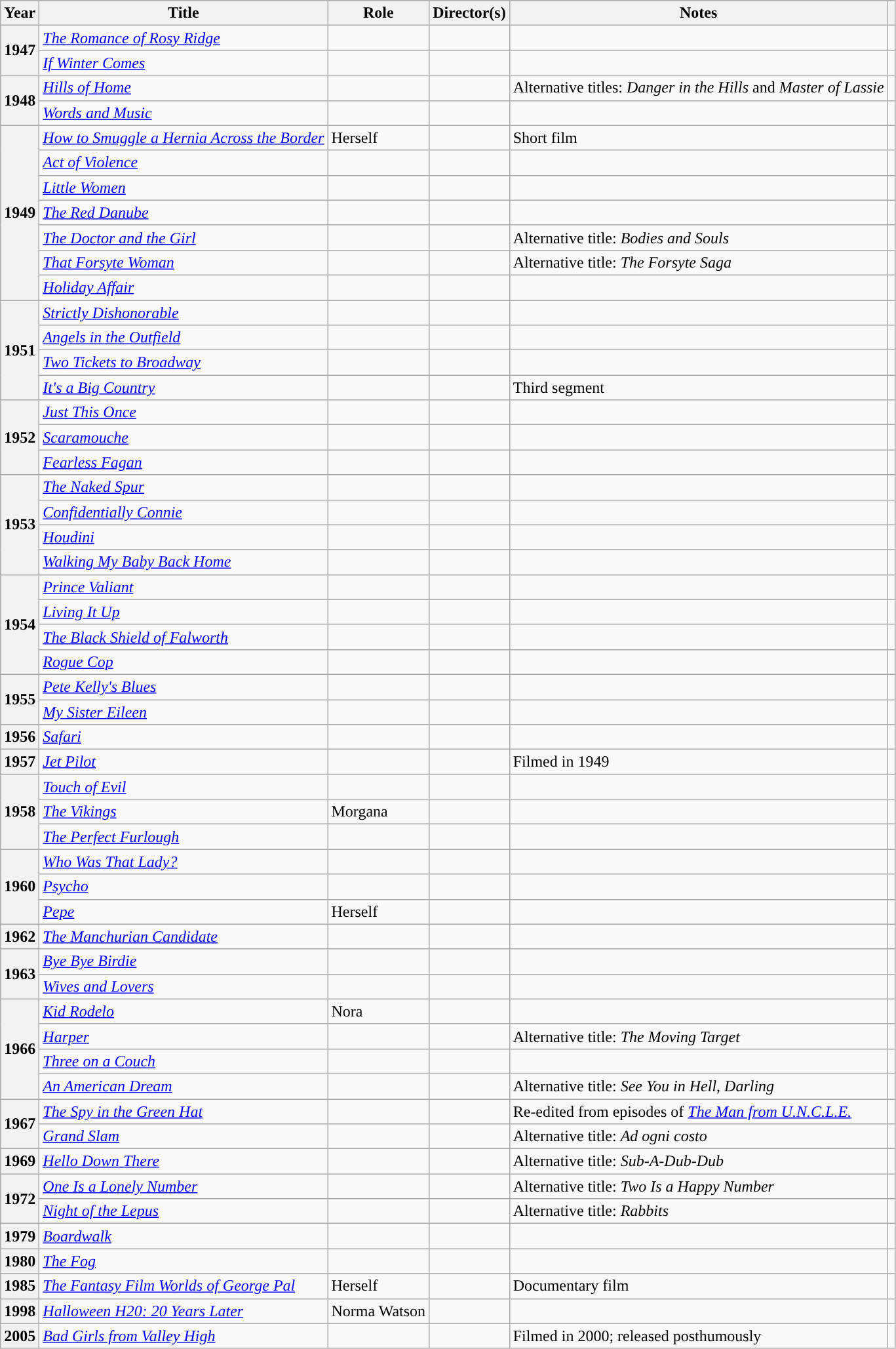<table class="wikitable sortable plainrowheaders">
<tr>
<th>Year</th>
<th>Title</th>
<th>Role</th>
<th>Director(s)</th>
<th class="unsortable">Notes</th>
<th class="unsortable"></th>
</tr>
<tr>
<th rowspan="2" scope="row">1947</th>
<td data-sort-value="Romance"><em><a href='#'>The Romance of Rosy Ridge</a></em></td>
<td></td>
<td></td>
<td></td>
<td style="text-align:center;"></td>
</tr>
<tr>
<td><em><a href='#'>If Winter Comes</a></em></td>
<td></td>
<td></td>
<td></td>
<td align=center></td>
</tr>
<tr>
<th rowspan="2" scope="row">1948</th>
<td><em><a href='#'>Hills of Home</a></em></td>
<td></td>
<td></td>
<td>Alternative titles: <em>Danger in the Hills</em> and <em>Master of Lassie</em></td>
<td align=center></td>
</tr>
<tr>
<td><em><a href='#'>Words and Music</a></em></td>
<td></td>
<td></td>
<td></td>
<td align=center></td>
</tr>
<tr>
<th rowspan="7" scope="row">1949</th>
<td><em><a href='#'>How to Smuggle a Hernia Across the Border</a></em></td>
<td>Herself</td>
<td></td>
<td>Short film</td>
<td align=center></td>
</tr>
<tr>
<td><em><a href='#'>Act of Violence</a></em></td>
<td></td>
<td></td>
<td></td>
<td align=center></td>
</tr>
<tr>
<td><em><a href='#'>Little Women</a></em></td>
<td></td>
<td></td>
<td></td>
<td align=center></td>
</tr>
<tr>
<td data-sort-value="Red Danube"><em><a href='#'>The Red Danube</a></em></td>
<td></td>
<td></td>
<td></td>
<td align=center></td>
</tr>
<tr>
<td data-sort-value="Doctor and Girl"><em><a href='#'>The Doctor and the Girl</a></em></td>
<td></td>
<td></td>
<td>Alternative title: <em>Bodies and Souls</em></td>
<td align=center></td>
</tr>
<tr>
<td><em><a href='#'>That Forsyte Woman</a></em></td>
<td></td>
<td></td>
<td>Alternative title: <em>The Forsyte Saga</em></td>
<td align=center></td>
</tr>
<tr>
<td><em><a href='#'>Holiday Affair</a></em></td>
<td></td>
<td></td>
<td></td>
<td align=center></td>
</tr>
<tr>
<th rowspan="4" scope="row">1951</th>
<td><em><a href='#'>Strictly Dishonorable</a></em></td>
<td></td>
<td></td>
<td></td>
<td align=center></td>
</tr>
<tr>
<td><em><a href='#'>Angels in the Outfield</a></em></td>
<td></td>
<td></td>
<td></td>
<td align=center></td>
</tr>
<tr>
<td><em><a href='#'>Two Tickets to Broadway</a></em></td>
<td></td>
<td></td>
<td></td>
<td align=center></td>
</tr>
<tr>
<td><em><a href='#'>It's a Big Country</a></em></td>
<td></td>
<td></td>
<td>Third segment</td>
<td align=center></td>
</tr>
<tr>
<th rowspan="3" scope="row">1952</th>
<td><em><a href='#'>Just This Once</a></em></td>
<td></td>
<td></td>
<td></td>
<td align=center></td>
</tr>
<tr>
<td><em><a href='#'>Scaramouche</a></em></td>
<td></td>
<td></td>
<td></td>
<td align=center></td>
</tr>
<tr>
<td><em><a href='#'>Fearless Fagan</a></em></td>
<td></td>
<td></td>
<td></td>
<td align=center></td>
</tr>
<tr>
<th rowspan="4" scope="row">1953</th>
<td data-sort-value="Naked Spur"><em><a href='#'>The Naked Spur</a></em></td>
<td></td>
<td></td>
<td></td>
<td align=center></td>
</tr>
<tr>
<td><em><a href='#'>Confidentially Connie</a></em></td>
<td></td>
<td></td>
<td></td>
<td align=center></td>
</tr>
<tr>
<td><em><a href='#'>Houdini</a></em></td>
<td></td>
<td></td>
<td></td>
<td align=center></td>
</tr>
<tr>
<td><em><a href='#'>Walking My Baby Back Home</a></em></td>
<td></td>
<td></td>
<td></td>
<td align=center></td>
</tr>
<tr>
<th rowspan="4" scope="row">1954</th>
<td><em><a href='#'>Prince Valiant</a></em></td>
<td></td>
<td></td>
<td></td>
<td align=center></td>
</tr>
<tr>
<td><em><a href='#'>Living It Up</a></em></td>
<td></td>
<td></td>
<td></td>
<td align=center></td>
</tr>
<tr>
<td data-sort-value="Black Shield"><em><a href='#'>The Black Shield of Falworth</a></em></td>
<td></td>
<td></td>
<td></td>
<td align=center></td>
</tr>
<tr>
<td><em><a href='#'>Rogue Cop</a></em></td>
<td></td>
<td></td>
<td></td>
<td align=center></td>
</tr>
<tr>
<th rowspan="2" scope="row">1955</th>
<td><em><a href='#'>Pete Kelly's Blues</a></em></td>
<td></td>
<td></td>
<td></td>
<td align=center></td>
</tr>
<tr>
<td><em><a href='#'>My Sister Eileen</a></em></td>
<td></td>
<td></td>
<td></td>
<td align=center></td>
</tr>
<tr>
<th scope="row">1956</th>
<td><em><a href='#'>Safari</a></em></td>
<td></td>
<td></td>
<td></td>
<td align=center></td>
</tr>
<tr>
<th scope="row">1957</th>
<td><em><a href='#'>Jet Pilot</a></em></td>
<td></td>
<td></td>
<td>Filmed in 1949</td>
<td align=center></td>
</tr>
<tr>
<th rowspan="3" scope="row">1958</th>
<td><em><a href='#'>Touch of Evil</a></em></td>
<td></td>
<td></td>
<td></td>
<td align=center></td>
</tr>
<tr>
<td data-sort-value="Vikings"><em><a href='#'>The Vikings</a></em></td>
<td>Morgana</td>
<td></td>
<td></td>
<td align=center></td>
</tr>
<tr>
<td data-sort-value="Perfect"><em><a href='#'>The Perfect Furlough</a></em></td>
<td></td>
<td></td>
<td></td>
<td align=center></td>
</tr>
<tr>
<th rowspan="3" scope="row">1960</th>
<td><em><a href='#'>Who Was That Lady?</a></em></td>
<td></td>
<td></td>
<td></td>
<td align=center></td>
</tr>
<tr>
<td><em><a href='#'>Psycho</a></em></td>
<td></td>
<td></td>
<td></td>
<td align=center></td>
</tr>
<tr>
<td><em><a href='#'>Pepe</a></em></td>
<td>Herself</td>
<td></td>
<td></td>
<td align=center></td>
</tr>
<tr>
<th scope="row">1962</th>
<td data-sort-value="Manchurian"><em><a href='#'>The Manchurian Candidate</a></em></td>
<td></td>
<td></td>
<td></td>
<td align=center></td>
</tr>
<tr>
<th rowspan="2" scope="row">1963</th>
<td><em><a href='#'>Bye Bye Birdie</a></em></td>
<td></td>
<td></td>
<td></td>
<td align=center></td>
</tr>
<tr>
<td><em><a href='#'>Wives and Lovers</a></em></td>
<td></td>
<td></td>
<td></td>
<td align=center></td>
</tr>
<tr>
<th rowspan="4" scope="row">1966</th>
<td><em><a href='#'>Kid Rodelo</a></em></td>
<td>Nora</td>
<td></td>
<td></td>
<td align=center></td>
</tr>
<tr>
<td><em><a href='#'>Harper</a></em></td>
<td></td>
<td></td>
<td>Alternative title: <em>The Moving Target</em></td>
<td align=center></td>
</tr>
<tr>
<td><em><a href='#'>Three on a Couch</a></em></td>
<td></td>
<td></td>
<td></td>
<td align=center></td>
</tr>
<tr>
<td data-sort-value="American"><em><a href='#'>An American Dream</a></em></td>
<td></td>
<td></td>
<td>Alternative title: <em>See You in Hell, Darling</em></td>
<td align=center></td>
</tr>
<tr>
<th rowspan="2" scope="row">1967</th>
<td data-sort-value="Spy Green Hat'"><em><a href='#'>The Spy in the Green Hat</a></em></td>
<td></td>
<td></td>
<td>Re-edited from episodes of <em><a href='#'>The Man from U.N.C.L.E.</a></em></td>
<td align=center></td>
</tr>
<tr>
<td><em><a href='#'>Grand Slam</a></em></td>
<td></td>
<td></td>
<td>Alternative title: <em>Ad ogni costo</em></td>
<td align=center></td>
</tr>
<tr>
<th scope="row">1969</th>
<td><em><a href='#'>Hello Down There</a></em></td>
<td></td>
<td></td>
<td>Alternative title: <em>Sub-A-Dub-Dub</em></td>
<td align=center></td>
</tr>
<tr>
<th rowspan="2" scope="row">1972</th>
<td><em><a href='#'>One Is a Lonely Number</a></em></td>
<td></td>
<td></td>
<td>Alternative title: <em>Two Is a Happy Number</em></td>
<td align=center></td>
</tr>
<tr>
<td><em><a href='#'>Night of the Lepus</a></em></td>
<td></td>
<td></td>
<td>Alternative title: <em>Rabbits</em></td>
<td align=center></td>
</tr>
<tr>
<th scope="row">1979</th>
<td><em><a href='#'>Boardwalk</a></em></td>
<td></td>
<td></td>
<td></td>
<td align=center></td>
</tr>
<tr>
<th scope="row">1980</th>
<td data-sort-value="Fog"><em><a href='#'>The Fog</a></em></td>
<td></td>
<td></td>
<td></td>
<td align=center></td>
</tr>
<tr>
<th scope="row">1985</th>
<td data-sort-value="Fantasy Film Worlds"><em><a href='#'>The Fantasy Film Worlds of George Pal</a></em></td>
<td>Herself</td>
<td></td>
<td>Documentary film</td>
<td align=center></td>
</tr>
<tr>
<th scope="row">1998</th>
<td><em><a href='#'>Halloween H20: 20 Years Later</a></em></td>
<td>Norma Watson</td>
<td></td>
<td></td>
<td align=center></td>
</tr>
<tr>
<th scope="row">2005</th>
<td><em><a href='#'>Bad Girls from Valley High</a></em></td>
<td></td>
<td></td>
<td>Filmed in 2000; released posthumously</td>
<td align=center></td>
</tr>
</table>
